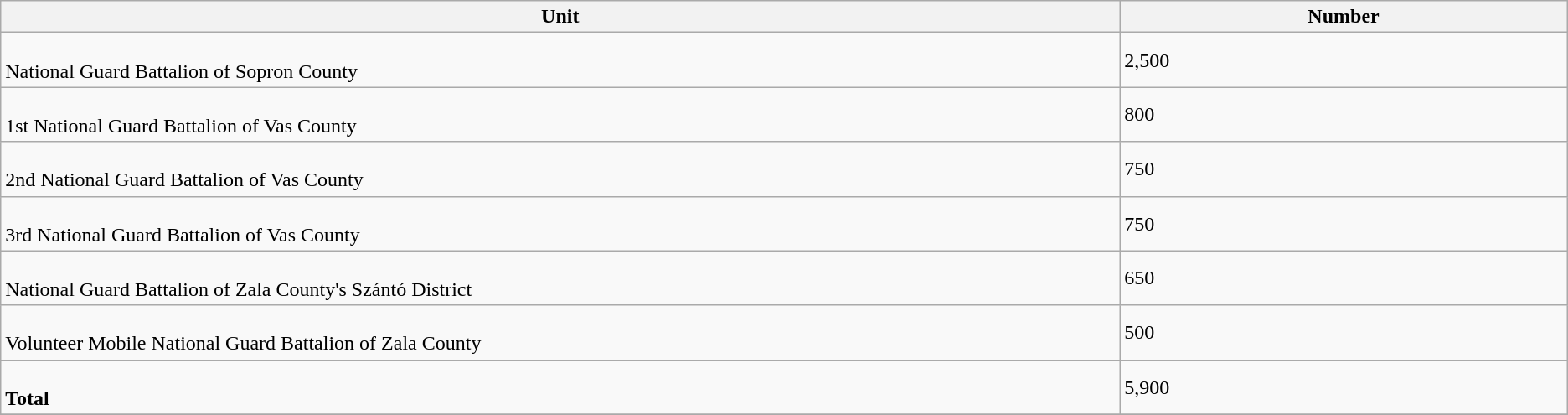<table class="wikitable">
<tr>
<th width=25%>Unit</th>
<th width=10%>Number</th>
</tr>
<tr>
<td><br>National Guard Battalion of Sopron County</td>
<td>2,500</td>
</tr>
<tr>
<td><br>1st National Guard Battalion of Vas County</td>
<td>800</td>
</tr>
<tr>
<td><br>2nd National Guard Battalion of Vas County</td>
<td>750</td>
</tr>
<tr>
<td><br>3rd National Guard Battalion of Vas County</td>
<td>750</td>
</tr>
<tr>
<td><br>National Guard Battalion of Zala County's Szántó District</td>
<td>650</td>
</tr>
<tr>
<td><br>Volunteer Mobile National Guard Battalion of Zala County</td>
<td>500</td>
</tr>
<tr>
<td><br><strong>Total</strong></td>
<td>5,900</td>
</tr>
<tr>
</tr>
</table>
